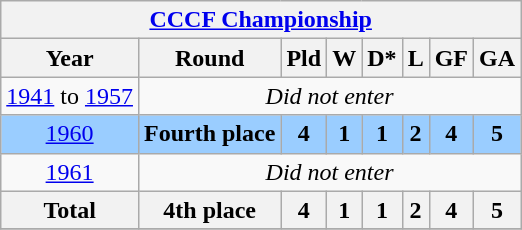<table class="wikitable" style="text-align: center;">
<tr>
<th colspan=8><a href='#'>CCCF Championship</a></th>
</tr>
<tr>
<th>Year</th>
<th>Round</th>
<th>Pld</th>
<th>W</th>
<th>D*</th>
<th>L</th>
<th>GF</th>
<th>GA</th>
</tr>
<tr>
<td><a href='#'>1941</a> to <a href='#'>1957</a></td>
<td colspan=8><em>Did not enter</em></td>
</tr>
<tr style="background:#9acdff;">
<td> <a href='#'>1960</a></td>
<td><strong>Fourth place</strong></td>
<td><strong>4</strong></td>
<td><strong>1</strong></td>
<td><strong>1</strong></td>
<td><strong>2</strong></td>
<td><strong>4</strong></td>
<td><strong>5</strong></td>
</tr>
<tr>
<td><a href='#'>1961</a></td>
<td colspan=8><em>Did not enter</em></td>
</tr>
<tr>
<th>Total</th>
<th>4th place</th>
<th>4</th>
<th>1</th>
<th>1</th>
<th>2</th>
<th>4</th>
<th>5</th>
</tr>
<tr>
</tr>
</table>
